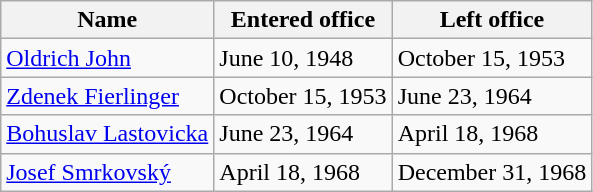<table class="wikitable">
<tr>
<th>Name</th>
<th>Entered office</th>
<th>Left office</th>
</tr>
<tr>
<td><a href='#'>Oldrich John</a></td>
<td>June 10, 1948</td>
<td>October 15, 1953</td>
</tr>
<tr>
<td><a href='#'>Zdenek Fierlinger</a></td>
<td>October 15, 1953</td>
<td>June 23, 1964</td>
</tr>
<tr>
<td><a href='#'>Bohuslav Lastovicka</a></td>
<td>June 23, 1964</td>
<td>April 18, 1968</td>
</tr>
<tr>
<td><a href='#'>Josef Smrkovský</a></td>
<td>April 18, 1968</td>
<td>December 31, 1968</td>
</tr>
</table>
